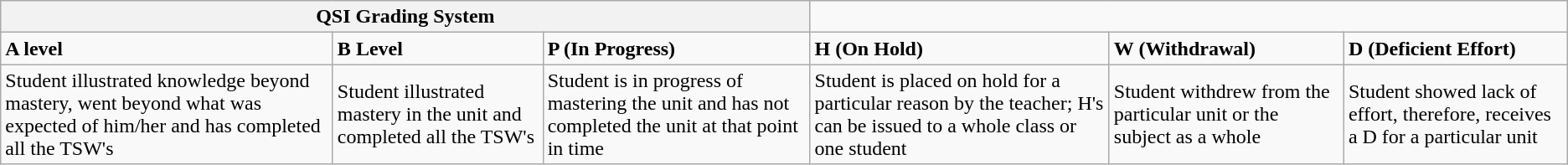<table class="wikitable">
<tr>
<th colspan="3">QSI Grading System</th>
</tr>
<tr>
<td><strong>A level</strong></td>
<td><strong>B Level</strong></td>
<td><strong>P (In Progress)</strong></td>
<td><strong>H (On Hold)</strong></td>
<td><strong>W (Withdrawal)</strong></td>
<td><strong>D (Deficient Effort)</strong></td>
</tr>
<tr>
<td>Student illustrated knowledge beyond mastery, went beyond what was expected of him/her and has completed all the TSW's</td>
<td>Student illustrated mastery in the unit and completed all the TSW's</td>
<td>Student is in progress of mastering the unit and has not completed the unit at that point in time</td>
<td>Student is placed on hold for a particular reason by the teacher; H's can be issued to a whole class or one student</td>
<td>Student withdrew from the particular unit or the subject as a whole</td>
<td>Student showed lack of effort, therefore, receives a D for a particular unit</td>
</tr>
</table>
